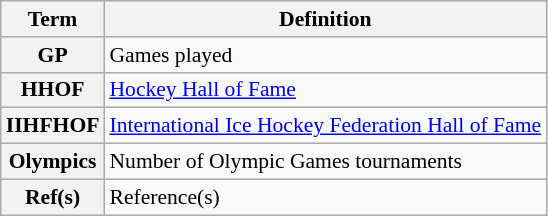<table class="wikitable" style="font-size:90%;">
<tr>
<th scope="col">Term</th>
<th scope="col">Definition</th>
</tr>
<tr>
<th scope="row">GP</th>
<td>Games played</td>
</tr>
<tr>
<th scope="row">HHOF</th>
<td><a href='#'>Hockey Hall of Fame</a></td>
</tr>
<tr>
<th scope="row">IIHFHOF</th>
<td><a href='#'>International Ice Hockey Federation Hall of Fame</a></td>
</tr>
<tr>
<th scope="row">Olympics</th>
<td>Number of Olympic Games tournaments</td>
</tr>
<tr>
<th scope="row">Ref(s)</th>
<td>Reference(s)</td>
</tr>
</table>
